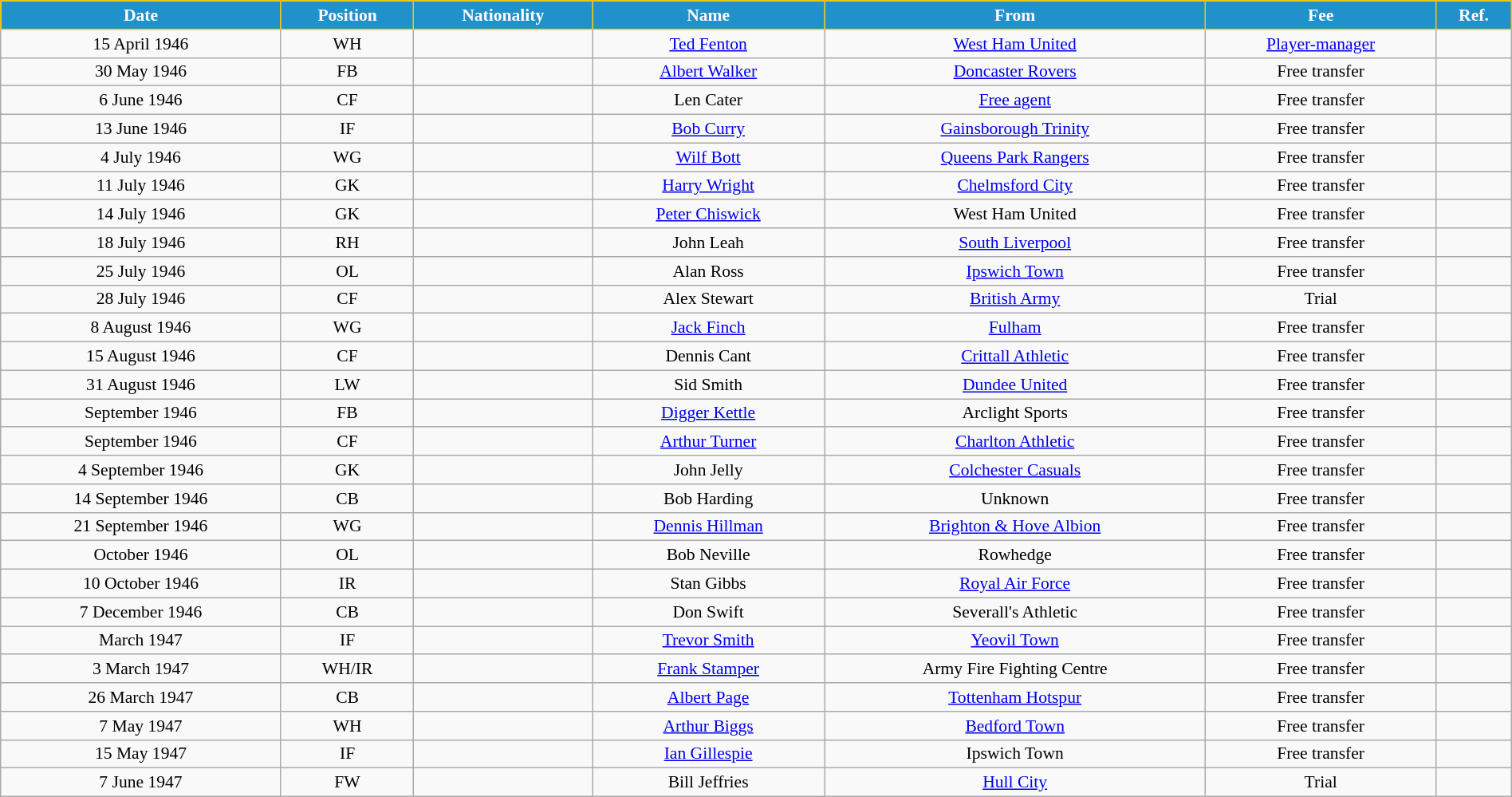<table class="wikitable" style="text-align:center; font-size:90%; width:100%;">
<tr>
<th style="background:#2191CC; color:white; border:1px solid #F7C408; text-align:center;">Date</th>
<th style="background:#2191CC; color:white; border:1px solid #F7C408; text-align:center;">Position</th>
<th style="background:#2191CC; color:white; border:1px solid #F7C408; text-align:center;">Nationality</th>
<th style="background:#2191CC; color:white; border:1px solid #F7C408; text-align:center;">Name</th>
<th style="background:#2191CC; color:white; border:1px solid #F7C408; text-align:center;">From</th>
<th style="background:#2191CC; color:white; border:1px solid #F7C408; text-align:center;">Fee</th>
<th style="background:#2191CC; color:white; border:1px solid #F7C408; text-align:center;">Ref.</th>
</tr>
<tr>
<td>15 April 1946</td>
<td>WH</td>
<td></td>
<td><a href='#'>Ted Fenton</a></td>
<td> <a href='#'>West Ham United</a></td>
<td><a href='#'>Player-manager</a></td>
<td></td>
</tr>
<tr>
<td>30 May 1946</td>
<td>FB</td>
<td></td>
<td><a href='#'>Albert Walker</a></td>
<td> <a href='#'>Doncaster Rovers</a></td>
<td>Free transfer</td>
<td></td>
</tr>
<tr>
<td>6 June 1946</td>
<td>CF</td>
<td></td>
<td>Len Cater</td>
<td><a href='#'>Free agent</a></td>
<td>Free transfer</td>
<td></td>
</tr>
<tr>
<td>13 June 1946</td>
<td>IF</td>
<td></td>
<td><a href='#'>Bob Curry</a></td>
<td> <a href='#'>Gainsborough Trinity</a></td>
<td>Free transfer</td>
<td></td>
</tr>
<tr>
<td>4 July 1946</td>
<td>WG</td>
<td></td>
<td><a href='#'>Wilf Bott</a></td>
<td> <a href='#'>Queens Park Rangers</a></td>
<td>Free transfer</td>
<td></td>
</tr>
<tr>
<td>11 July 1946</td>
<td>GK</td>
<td></td>
<td><a href='#'>Harry Wright</a></td>
<td> <a href='#'>Chelmsford City</a></td>
<td>Free transfer</td>
<td></td>
</tr>
<tr>
<td>14 July 1946</td>
<td>GK</td>
<td></td>
<td><a href='#'>Peter Chiswick</a></td>
<td> West Ham United</td>
<td>Free transfer</td>
<td></td>
</tr>
<tr>
<td>18 July 1946</td>
<td>RH</td>
<td></td>
<td>John Leah</td>
<td> <a href='#'>South Liverpool</a></td>
<td>Free transfer</td>
<td></td>
</tr>
<tr>
<td>25 July 1946</td>
<td>OL</td>
<td></td>
<td>Alan Ross</td>
<td> <a href='#'>Ipswich Town</a></td>
<td>Free transfer</td>
<td></td>
</tr>
<tr>
<td>28 July 1946</td>
<td>CF</td>
<td></td>
<td>Alex Stewart</td>
<td><a href='#'>British Army</a></td>
<td>Trial</td>
<td></td>
</tr>
<tr>
<td>8 August 1946</td>
<td>WG</td>
<td></td>
<td><a href='#'>Jack Finch</a></td>
<td> <a href='#'>Fulham</a></td>
<td>Free transfer</td>
<td></td>
</tr>
<tr>
<td>15 August 1946</td>
<td>CF</td>
<td></td>
<td>Dennis Cant</td>
<td> <a href='#'>Crittall Athletic</a></td>
<td>Free transfer</td>
<td></td>
</tr>
<tr>
<td>31 August 1946</td>
<td>LW</td>
<td></td>
<td>Sid Smith</td>
<td> <a href='#'>Dundee United</a></td>
<td>Free transfer</td>
<td></td>
</tr>
<tr>
<td>September 1946</td>
<td>FB</td>
<td></td>
<td><a href='#'>Digger Kettle</a></td>
<td> Arclight Sports</td>
<td>Free transfer</td>
<td></td>
</tr>
<tr>
<td>September 1946</td>
<td>CF</td>
<td></td>
<td><a href='#'>Arthur Turner</a></td>
<td> <a href='#'>Charlton Athletic</a></td>
<td>Free transfer</td>
<td></td>
</tr>
<tr>
<td>4 September 1946</td>
<td>GK</td>
<td></td>
<td>John Jelly</td>
<td> <a href='#'>Colchester Casuals</a></td>
<td>Free transfer</td>
<td></td>
</tr>
<tr>
<td>14 September 1946</td>
<td>CB</td>
<td></td>
<td>Bob Harding</td>
<td>Unknown</td>
<td>Free transfer</td>
<td></td>
</tr>
<tr>
<td>21 September 1946</td>
<td>WG</td>
<td></td>
<td><a href='#'>Dennis Hillman</a></td>
<td> <a href='#'>Brighton & Hove Albion</a></td>
<td>Free transfer</td>
<td></td>
</tr>
<tr>
<td>October 1946</td>
<td>OL</td>
<td></td>
<td>Bob Neville</td>
<td> Rowhedge</td>
<td>Free transfer</td>
<td></td>
</tr>
<tr>
<td>10 October 1946</td>
<td>IR</td>
<td></td>
<td>Stan Gibbs</td>
<td><a href='#'>Royal Air Force</a></td>
<td>Free transfer</td>
<td></td>
</tr>
<tr>
<td>7 December 1946</td>
<td>CB</td>
<td></td>
<td>Don Swift</td>
<td> Severall's Athletic</td>
<td>Free transfer</td>
<td></td>
</tr>
<tr>
<td>March 1947</td>
<td>IF</td>
<td></td>
<td><a href='#'>Trevor Smith</a></td>
<td> <a href='#'>Yeovil Town</a></td>
<td>Free transfer</td>
<td></td>
</tr>
<tr>
<td>3 March 1947</td>
<td>WH/IR</td>
<td></td>
<td><a href='#'>Frank Stamper</a></td>
<td>Army Fire Fighting Centre</td>
<td>Free transfer</td>
<td></td>
</tr>
<tr>
<td>26 March 1947</td>
<td>CB</td>
<td></td>
<td><a href='#'>Albert Page</a></td>
<td> <a href='#'>Tottenham Hotspur</a></td>
<td>Free transfer</td>
<td></td>
</tr>
<tr>
<td>7 May 1947</td>
<td>WH</td>
<td></td>
<td><a href='#'>Arthur Biggs</a></td>
<td> <a href='#'>Bedford Town</a></td>
<td>Free transfer</td>
<td></td>
</tr>
<tr>
<td>15 May 1947</td>
<td>IF</td>
<td></td>
<td><a href='#'>Ian Gillespie</a></td>
<td> Ipswich Town</td>
<td>Free transfer</td>
<td></td>
</tr>
<tr>
<td>7 June 1947</td>
<td>FW</td>
<td></td>
<td>Bill Jeffries</td>
<td> <a href='#'>Hull City</a></td>
<td>Trial</td>
<td></td>
</tr>
</table>
